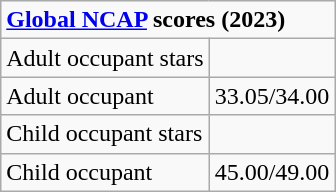<table class="wikitable">
<tr>
<td colspan="2"><strong><a href='#'>Global NCAP</a> scores (2023)</strong></td>
</tr>
<tr>
<td>Adult occupant stars</td>
<td></td>
</tr>
<tr>
<td>Adult occupant</td>
<td>33.05/34.00</td>
</tr>
<tr>
<td>Child occupant stars</td>
<td></td>
</tr>
<tr>
<td>Child occupant</td>
<td>45.00/49.00</td>
</tr>
</table>
